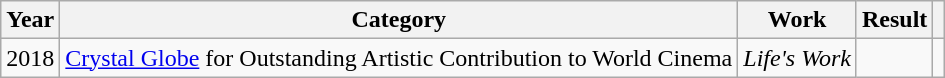<table class="wikitable sortable">
<tr>
<th>Year</th>
<th>Category</th>
<th>Work</th>
<th>Result</th>
<th></th>
</tr>
<tr>
<td>2018</td>
<td><a href='#'>Crystal Globe</a> for Outstanding Artistic Contribution to World Cinema</td>
<td><em>Life's Work</em></td>
<td></td>
<td></td>
</tr>
</table>
